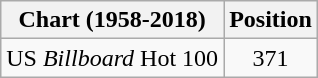<table class="wikitable plainrowheaders">
<tr>
<th>Chart (1958-2018)</th>
<th>Position</th>
</tr>
<tr>
<td>US <em>Billboard</em> Hot 100</td>
<td style="text-align:center;">371</td>
</tr>
</table>
